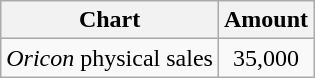<table class="wikitable">
<tr>
<th>Chart</th>
<th>Amount</th>
</tr>
<tr>
<td><em>Oricon</em> physical sales</td>
<td align="center">35,000</td>
</tr>
</table>
